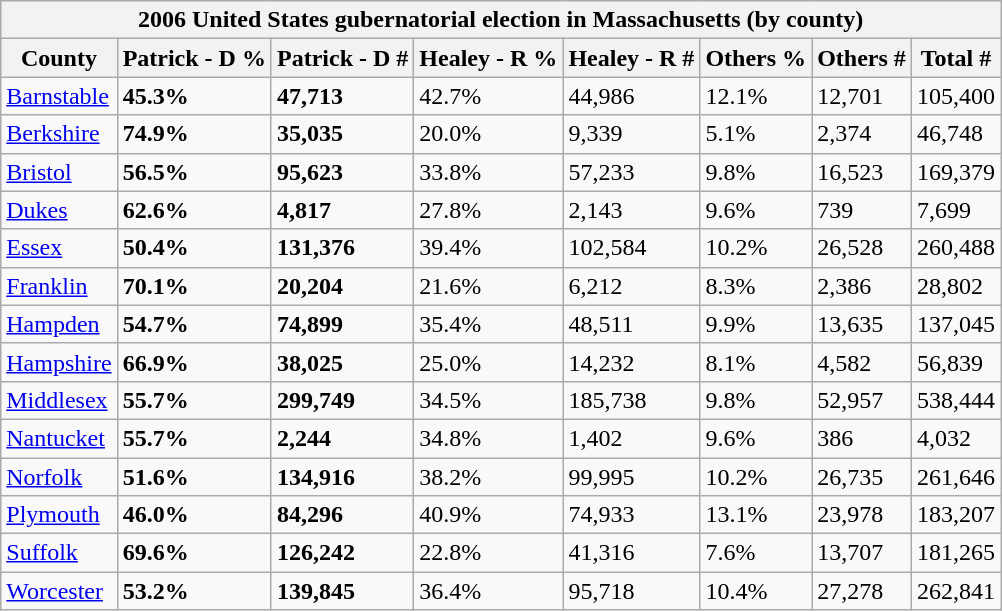<table class="wikitable sortable">
<tr>
<th colspan="8">2006 United States gubernatorial election in Massachusetts (by county) </th>
</tr>
<tr>
<th>County</th>
<th>Patrick - D %</th>
<th>Patrick - D #</th>
<th>Healey - R %</th>
<th>Healey - R #</th>
<th>Others %</th>
<th>Others #</th>
<th>Total #</th>
</tr>
<tr>
<td><a href='#'>Barnstable</a></td>
<td><strong>45.3%</strong></td>
<td><strong>47,713</strong></td>
<td>42.7%</td>
<td>44,986</td>
<td>12.1%</td>
<td>12,701</td>
<td>105,400</td>
</tr>
<tr>
<td><a href='#'>Berkshire</a></td>
<td><strong>74.9%</strong></td>
<td><strong>35,035</strong></td>
<td>20.0%</td>
<td>9,339</td>
<td>5.1%</td>
<td>2,374</td>
<td>46,748</td>
</tr>
<tr>
<td><a href='#'>Bristol</a></td>
<td><strong>56.5%</strong></td>
<td><strong>95,623</strong></td>
<td>33.8%</td>
<td>57,233</td>
<td>9.8%</td>
<td>16,523</td>
<td>169,379</td>
</tr>
<tr>
<td><a href='#'>Dukes</a></td>
<td><strong>62.6%</strong></td>
<td><strong>4,817</strong></td>
<td>27.8%</td>
<td>2,143</td>
<td>9.6%</td>
<td>739</td>
<td>7,699</td>
</tr>
<tr>
<td><a href='#'>Essex</a></td>
<td><strong>50.4%</strong></td>
<td><strong>131,376</strong></td>
<td>39.4%</td>
<td>102,584</td>
<td>10.2%</td>
<td>26,528</td>
<td>260,488</td>
</tr>
<tr>
<td><a href='#'>Franklin</a></td>
<td><strong>70.1%</strong></td>
<td><strong>20,204</strong></td>
<td>21.6%</td>
<td>6,212</td>
<td>8.3%</td>
<td>2,386</td>
<td>28,802</td>
</tr>
<tr>
<td><a href='#'>Hampden</a></td>
<td><strong>54.7%</strong></td>
<td><strong>74,899</strong></td>
<td>35.4%</td>
<td>48,511</td>
<td>9.9%</td>
<td>13,635</td>
<td>137,045</td>
</tr>
<tr>
<td><a href='#'>Hampshire</a></td>
<td><strong>66.9%</strong></td>
<td><strong>38,025</strong></td>
<td>25.0%</td>
<td>14,232</td>
<td>8.1%</td>
<td>4,582</td>
<td>56,839</td>
</tr>
<tr>
<td><a href='#'>Middlesex</a></td>
<td><strong>55.7%</strong></td>
<td><strong>299,749</strong></td>
<td>34.5%</td>
<td>185,738</td>
<td>9.8%</td>
<td>52,957</td>
<td>538,444</td>
</tr>
<tr>
<td><a href='#'>Nantucket</a></td>
<td><strong>55.7%</strong></td>
<td><strong>2,244</strong></td>
<td>34.8%</td>
<td>1,402</td>
<td>9.6%</td>
<td>386</td>
<td>4,032</td>
</tr>
<tr>
<td><a href='#'>Norfolk</a></td>
<td><strong>51.6%</strong></td>
<td><strong>134,916</strong></td>
<td>38.2%</td>
<td>99,995</td>
<td>10.2%</td>
<td>26,735</td>
<td>261,646</td>
</tr>
<tr>
<td><a href='#'>Plymouth</a></td>
<td><strong>46.0%</strong></td>
<td><strong>84,296</strong></td>
<td>40.9%</td>
<td>74,933</td>
<td>13.1%</td>
<td>23,978</td>
<td>183,207</td>
</tr>
<tr>
<td><a href='#'>Suffolk</a></td>
<td><strong>69.6%</strong></td>
<td><strong>126,242</strong></td>
<td>22.8%</td>
<td>41,316</td>
<td>7.6%</td>
<td>13,707</td>
<td>181,265</td>
</tr>
<tr>
<td><a href='#'>Worcester</a></td>
<td><strong>53.2%</strong></td>
<td><strong>139,845</strong></td>
<td>36.4%</td>
<td>95,718</td>
<td>10.4%</td>
<td>27,278</td>
<td>262,841</td>
</tr>
</table>
